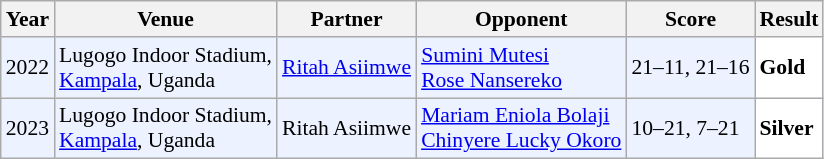<table class="sortable wikitable" style="font-size: 90%;">
<tr>
<th>Year</th>
<th>Venue</th>
<th>Partner</th>
<th>Opponent</th>
<th>Score</th>
<th>Result</th>
</tr>
<tr style="background:#ECF2FF">
<td align="center">2022</td>
<td align="left">Lugogo Indoor Stadium,<br><a href='#'>Kampala</a>, Uganda</td>
<td align="left"> <a href='#'>Ritah Asiimwe</a></td>
<td align="left"> <a href='#'>Sumini Mutesi</a><br> <a href='#'>Rose Nansereko</a></td>
<td align="left">21–11, 21–16</td>
<td style="text-align:left; background:white"> <strong>Gold</strong></td>
</tr>
<tr style="background:#ECF2FF">
<td align="center">2023</td>
<td align="left">Lugogo Indoor Stadium,<br><a href='#'>Kampala</a>, Uganda</td>
<td align="left"> Ritah Asiimwe</td>
<td align="left"> <a href='#'>Mariam Eniola Bolaji</a><br> <a href='#'>Chinyere Lucky Okoro</a></td>
<td align="left">10–21, 7–21</td>
<td style="text-align:left; background:white"> <strong>Silver</strong></td>
</tr>
</table>
